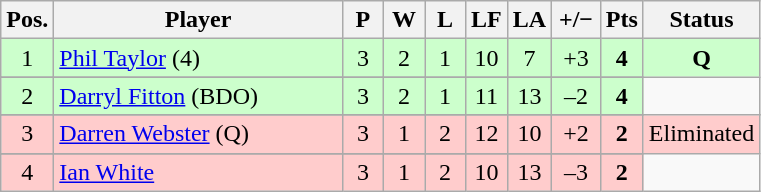<table class="wikitable" style="text-align:center; margin: 1em auto 1em auto, align:left">
<tr>
<th width=20>Pos.</th>
<th width=185>Player</th>
<th width=20>P</th>
<th width=20>W</th>
<th width=20>L</th>
<th width=20>LF</th>
<th width=20>LA</th>
<th width=25>+/−</th>
<th width=20>Pts</th>
<th width=70>Status</th>
</tr>
<tr style="background:#CCFFCC;">
<td>1</td>
<td align=left> <a href='#'>Phil Taylor</a> (4)</td>
<td>3</td>
<td>2</td>
<td>1</td>
<td>10</td>
<td>7</td>
<td>+3</td>
<td><strong>4</strong></td>
<td rowspan=2><strong>Q</strong></td>
</tr>
<tr>
</tr>
<tr style="background:#CCFFCC;">
<td>2</td>
<td align=left> <a href='#'>Darryl Fitton</a> (BDO)</td>
<td>3</td>
<td>2</td>
<td>1</td>
<td>11</td>
<td>13</td>
<td>–2</td>
<td><strong>4</strong></td>
</tr>
<tr>
</tr>
<tr style="background:#FFCCCC;">
<td>3</td>
<td align=left> <a href='#'>Darren Webster</a> (Q)</td>
<td>3</td>
<td>1</td>
<td>2</td>
<td>12</td>
<td>10</td>
<td>+2</td>
<td><strong>2</strong></td>
<td rowspan=2>Eliminated</td>
</tr>
<tr>
</tr>
<tr style="background:#FFCCCC;">
<td>4</td>
<td align=left> <a href='#'>Ian White</a></td>
<td>3</td>
<td>1</td>
<td>2</td>
<td>10</td>
<td>13</td>
<td>–3</td>
<td><strong>2</strong></td>
</tr>
</table>
